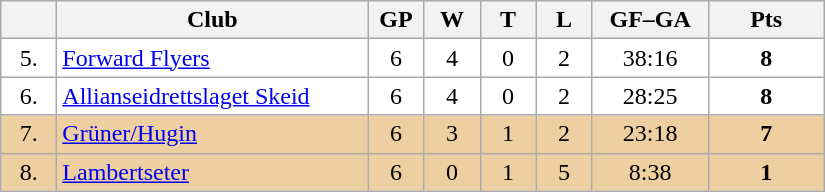<table class="wikitable">
<tr>
<th width="30"></th>
<th width="200">Club</th>
<th width="30">GP</th>
<th width="30">W</th>
<th width="30">T</th>
<th width="30">L</th>
<th width="70">GF–GA</th>
<th width="70">Pts</th>
</tr>
<tr bgcolor="#FFFFFF" align="center">
<td>5.</td>
<td align="left"><a href='#'>Forward Flyers</a></td>
<td>6</td>
<td>4</td>
<td>0</td>
<td>2</td>
<td>38:16</td>
<td><strong>8</strong></td>
</tr>
<tr bgcolor="#FFFFFF" align="center">
<td>6.</td>
<td align="left"><a href='#'>Allianseidrettslaget Skeid</a></td>
<td>6</td>
<td>4</td>
<td>0</td>
<td>2</td>
<td>28:25</td>
<td><strong>8</strong></td>
</tr>
<tr bgcolor="#EECFA1" align="center">
<td>7.</td>
<td align="left"><a href='#'>Grüner/Hugin</a></td>
<td>6</td>
<td>3</td>
<td>1</td>
<td>2</td>
<td>23:18</td>
<td><strong>7</strong></td>
</tr>
<tr bgcolor="#EECFA1" align="center">
<td>8.</td>
<td align="left"><a href='#'>Lambertseter</a></td>
<td>6</td>
<td>0</td>
<td>1</td>
<td>5</td>
<td>8:38</td>
<td><strong>1</strong></td>
</tr>
</table>
